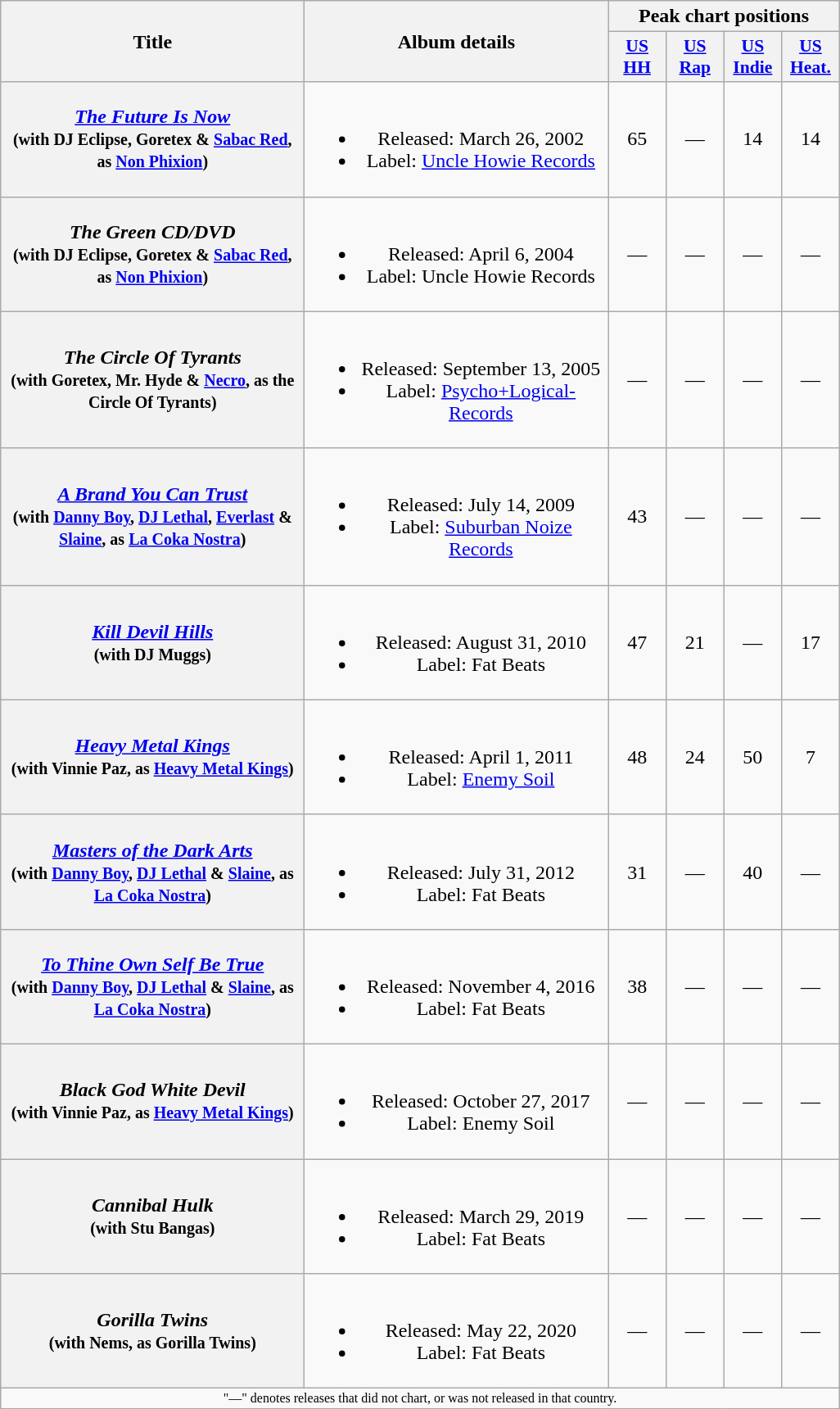<table class="wikitable plainrowheaders" style="text-align:center;">
<tr>
<th rowspan="2" scope="col" style="width:15em;">Title</th>
<th rowspan="2" scope="col" style="width:15em;">Album details</th>
<th colspan="4">Peak chart positions</th>
</tr>
<tr>
<th scope="col" style="width:2.8em;font-size:90%;"><a href='#'>US HH</a></th>
<th scope="col" style="width:2.8em;font-size:90%;"><a href='#'>US Rap</a></th>
<th scope="col" style="width:2.8em;font-size:90%;"><a href='#'>US Indie</a></th>
<th scope="col" style="width:2.8em;font-size:90%;"><a href='#'>US Heat.</a></th>
</tr>
<tr>
<th scope="row"><em><a href='#'>The Future Is Now</a></em><br><small>(with DJ Eclipse, Goretex & <a href='#'>Sabac Red</a>, as <a href='#'>Non Phixion</a>)</small></th>
<td><br><ul><li>Released: March 26, 2002</li><li>Label: <a href='#'>Uncle Howie Records</a></li></ul></td>
<td>65</td>
<td>—</td>
<td>14</td>
<td>14</td>
</tr>
<tr>
<th scope="row"><em>The Green CD/DVD</em><br><small>(with DJ Eclipse, Goretex & <a href='#'>Sabac Red</a>, as <a href='#'>Non Phixion</a>)</small></th>
<td><br><ul><li>Released: April 6, 2004</li><li>Label: Uncle Howie Records</li></ul></td>
<td>—</td>
<td>—</td>
<td>—</td>
<td>—</td>
</tr>
<tr>
<th scope="row"><em>The Circle Of Tyrants</em><br><small>(with Goretex, Mr. Hyde & <a href='#'>Necro</a>, as the Circle Of Tyrants)</small></th>
<td><br><ul><li>Released: September 13, 2005</li><li>Label: <a href='#'>Psycho+Logical-Records</a></li></ul></td>
<td>—</td>
<td>—</td>
<td>—</td>
<td>—</td>
</tr>
<tr>
<th scope="row"><em><a href='#'>A Brand You Can Trust</a></em><br><small>(with <a href='#'>Danny Boy</a>, <a href='#'>DJ Lethal</a>, <a href='#'>Everlast</a> & <a href='#'>Slaine</a>, as <a href='#'>La Coka Nostra</a>)</small></th>
<td><br><ul><li>Released: July 14, 2009</li><li>Label: <a href='#'>Suburban Noize Records</a></li></ul></td>
<td>43</td>
<td>—</td>
<td>—</td>
<td>—</td>
</tr>
<tr>
<th scope="row"><em><a href='#'>Kill Devil Hills</a></em><br><small>(with DJ Muggs)</small></th>
<td><br><ul><li>Released: August 31, 2010</li><li>Label: Fat Beats</li></ul></td>
<td>47</td>
<td>21</td>
<td>—</td>
<td>17</td>
</tr>
<tr>
<th scope="row"><em><a href='#'>Heavy Metal Kings</a></em><br><small>(with Vinnie Paz, as <a href='#'>Heavy Metal Kings</a>)</small></th>
<td><br><ul><li>Released: April 1, 2011</li><li>Label: <a href='#'>Enemy Soil</a></li></ul></td>
<td>48</td>
<td>24</td>
<td>50</td>
<td>7</td>
</tr>
<tr>
<th scope="row"><em><a href='#'>Masters of the Dark Arts</a></em><br><small>(with <a href='#'>Danny Boy</a>, <a href='#'>DJ Lethal</a> & <a href='#'>Slaine</a>, as <a href='#'>La Coka Nostra</a>)</small></th>
<td><br><ul><li>Released: July 31, 2012</li><li>Label: Fat Beats</li></ul></td>
<td>31</td>
<td>—</td>
<td>40</td>
<td>—</td>
</tr>
<tr>
<th scope="row"><em><a href='#'>To Thine Own Self Be True</a></em><br><small>(with <a href='#'>Danny Boy</a>, <a href='#'>DJ Lethal</a> & <a href='#'>Slaine</a>, as <a href='#'>La Coka Nostra</a>)</small></th>
<td><br><ul><li>Released: November 4, 2016</li><li>Label: Fat Beats</li></ul></td>
<td>38</td>
<td>—</td>
<td>—</td>
<td>—</td>
</tr>
<tr>
<th scope="row"><em>Black God White Devil</em><br><small>(with Vinnie Paz, as <a href='#'>Heavy Metal Kings</a>)</small></th>
<td><br><ul><li>Released: October 27, 2017</li><li>Label: Enemy Soil</li></ul></td>
<td>—</td>
<td>—</td>
<td>—</td>
<td>—</td>
</tr>
<tr>
<th scope="row"><em>Cannibal Hulk</em><br><small>(with Stu Bangas)</small></th>
<td><br><ul><li>Released: March 29, 2019</li><li>Label: Fat Beats</li></ul></td>
<td>—</td>
<td>—</td>
<td>—</td>
<td>—</td>
</tr>
<tr>
<th scope="row"><em>Gorilla Twins</em><br><small>(with Nems, as Gorilla Twins)</small></th>
<td><br><ul><li>Released: May 22, 2020</li><li>Label: Fat Beats</li></ul></td>
<td>—</td>
<td>—</td>
<td>—</td>
<td>—</td>
</tr>
<tr>
<td colspan="6" style="text-align:center; font-size:8pt;">"—" denotes releases that did not chart, or was not released in that country.</td>
</tr>
</table>
